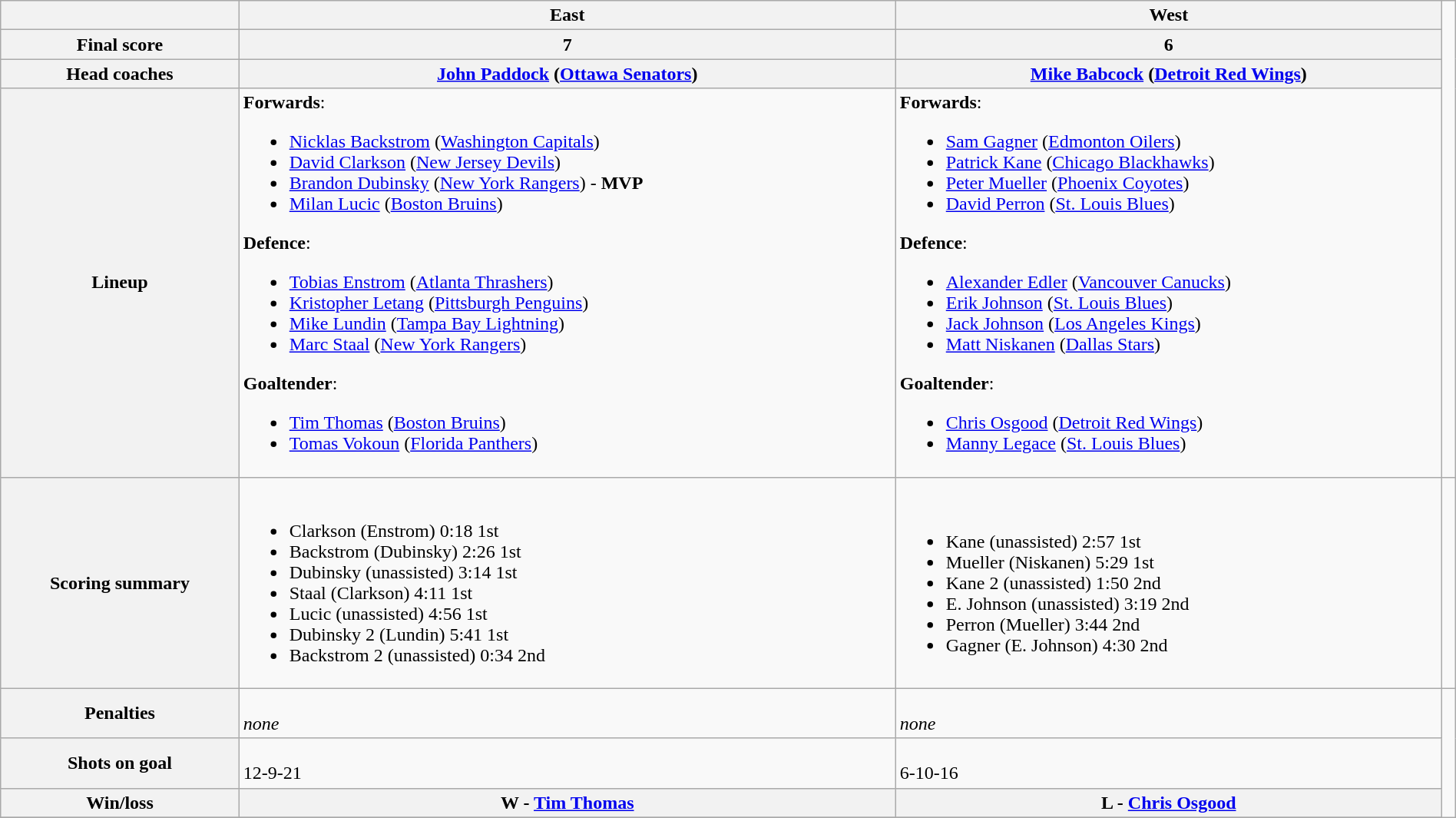<table class="wikitable" style="width:100%">
<tr>
<th></th>
<th>East</th>
<th>West</th>
</tr>
<tr>
<th>Final score</th>
<th>7</th>
<th>6</th>
</tr>
<tr>
<th>Head coaches</th>
<th><a href='#'>John Paddock</a> (<a href='#'>Ottawa Senators</a>)</th>
<th><a href='#'>Mike Babcock</a> (<a href='#'>Detroit Red Wings</a>)</th>
</tr>
<tr>
<th>Lineup</th>
<td><strong>Forwards</strong>:<br><ul><li><a href='#'>Nicklas Backstrom</a> (<a href='#'>Washington Capitals</a>)</li><li><a href='#'>David Clarkson</a> (<a href='#'>New Jersey Devils</a>)</li><li><a href='#'>Brandon Dubinsky</a> (<a href='#'>New York Rangers</a>) - <strong>MVP</strong></li><li><a href='#'>Milan Lucic</a> (<a href='#'>Boston Bruins</a>)</li></ul><strong>Defence</strong>:<ul><li><a href='#'>Tobias Enstrom</a> (<a href='#'>Atlanta Thrashers</a>)</li><li><a href='#'>Kristopher Letang</a> (<a href='#'>Pittsburgh Penguins</a>)</li><li><a href='#'>Mike Lundin</a> (<a href='#'>Tampa Bay Lightning</a>)</li><li><a href='#'>Marc Staal</a> (<a href='#'>New York Rangers</a>)</li></ul><strong>Goaltender</strong>:<ul><li><a href='#'>Tim Thomas</a> (<a href='#'>Boston Bruins</a>)</li><li><a href='#'>Tomas Vokoun</a> (<a href='#'>Florida Panthers</a>)</li></ul></td>
<td><strong>Forwards</strong>:<br><ul><li><a href='#'>Sam Gagner</a> (<a href='#'>Edmonton Oilers</a>)</li><li><a href='#'>Patrick Kane</a> (<a href='#'>Chicago Blackhawks</a>)</li><li><a href='#'>Peter Mueller</a> (<a href='#'>Phoenix Coyotes</a>)</li><li><a href='#'>David Perron</a> (<a href='#'>St. Louis Blues</a>)</li></ul><strong>Defence</strong>:<ul><li><a href='#'>Alexander Edler</a> (<a href='#'>Vancouver Canucks</a>)</li><li><a href='#'>Erik Johnson</a> (<a href='#'>St. Louis Blues</a>)</li><li><a href='#'>Jack Johnson</a> (<a href='#'>Los Angeles Kings</a>)</li><li><a href='#'>Matt Niskanen</a> (<a href='#'>Dallas Stars</a>)</li></ul><strong>Goaltender</strong>:<ul><li><a href='#'>Chris Osgood</a> (<a href='#'>Detroit Red Wings</a>)</li><li><a href='#'>Manny Legace</a> (<a href='#'>St. Louis Blues</a>)</li></ul></td>
</tr>
<tr>
<th>Scoring summary</th>
<td><br><ul><li>Clarkson (Enstrom) 0:18 1st</li><li>Backstrom (Dubinsky) 2:26 1st</li><li>Dubinsky (unassisted) 3:14 1st</li><li>Staal (Clarkson) 4:11 1st</li><li>Lucic (unassisted) 4:56 1st</li><li>Dubinsky 2 (Lundin) 5:41 1st</li><li>Backstrom 2 (unassisted) 0:34 2nd</li></ul></td>
<td><br><ul><li>Kane (unassisted) 2:57 1st</li><li>Mueller (Niskanen) 5:29 1st</li><li>Kane 2 (unassisted) 1:50 2nd</li><li>E. Johnson (unassisted) 3:19 2nd</li><li>Perron (Mueller) 3:44 2nd</li><li>Gagner (E. Johnson) 4:30 2nd</li></ul></td>
<td></td>
</tr>
<tr>
<th>Penalties</th>
<td><br><em>none</em></td>
<td><br><em>none</em></td>
</tr>
<tr>
<th>Shots on goal</th>
<td><br>12-9-21</td>
<td><br>6-10-16</td>
</tr>
<tr>
<th>Win/loss</th>
<th><strong>W</strong> - <a href='#'>Tim Thomas</a></th>
<th><strong>L</strong> - <a href='#'>Chris Osgood</a></th>
</tr>
<tr>
</tr>
</table>
